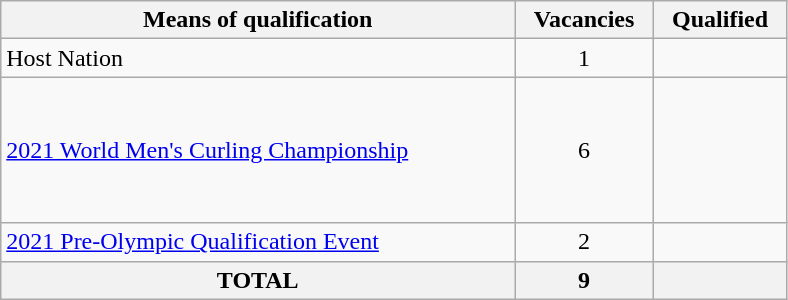<table class="wikitable" style="width:525px;">
<tr>
<th>Means of qualification</th>
<th>Vacancies</th>
<th>Qualified</th>
</tr>
<tr>
<td>Host Nation</td>
<td align=center>1</td>
<td></td>
</tr>
<tr>
<td><a href='#'>2021 World Men's Curling Championship</a></td>
<td align=center>6</td>
<td><br><br><br><br><br></td>
</tr>
<tr>
<td><a href='#'>2021 Pre-Olympic Qualification Event</a></td>
<td align=center>2</td>
<td><br></td>
</tr>
<tr>
<th>TOTAL</th>
<th>9</th>
<th></th>
</tr>
</table>
